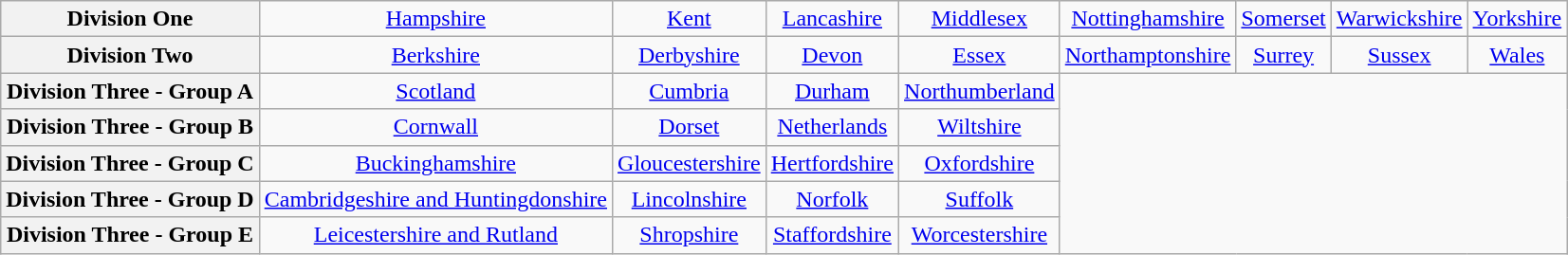<table class="wikitable" style="text-align: center" style="font-size: 95%; border: 1px #aaaaaa solid; border-collapse: collapse; clear:center;">
<tr>
<th>Division One</th>
<td><a href='#'>Hampshire</a></td>
<td><a href='#'>Kent</a></td>
<td><a href='#'>Lancashire</a></td>
<td><a href='#'>Middlesex</a></td>
<td><a href='#'>Nottinghamshire</a></td>
<td><a href='#'>Somerset</a></td>
<td><a href='#'>Warwickshire</a></td>
<td><a href='#'>Yorkshire</a></td>
</tr>
<tr>
<th>Division Two</th>
<td><a href='#'>Berkshire</a></td>
<td><a href='#'>Derbyshire</a></td>
<td><a href='#'>Devon</a></td>
<td><a href='#'>Essex</a></td>
<td><a href='#'>Northamptonshire</a></td>
<td><a href='#'>Surrey</a></td>
<td><a href='#'>Sussex</a></td>
<td><a href='#'>Wales</a></td>
</tr>
<tr>
<th>Division Three - Group A</th>
<td><a href='#'>Scotland</a></td>
<td><a href='#'>Cumbria</a></td>
<td><a href='#'>Durham</a></td>
<td><a href='#'>Northumberland</a></td>
</tr>
<tr>
<th>Division Three - Group B</th>
<td><a href='#'>Cornwall</a></td>
<td><a href='#'>Dorset</a></td>
<td><a href='#'>Netherlands</a></td>
<td><a href='#'>Wiltshire</a></td>
</tr>
<tr>
<th>Division Three - Group C</th>
<td><a href='#'>Buckinghamshire</a></td>
<td><a href='#'>Gloucestershire</a></td>
<td><a href='#'>Hertfordshire</a></td>
<td><a href='#'>Oxfordshire</a></td>
</tr>
<tr>
<th>Division Three - Group D</th>
<td><a href='#'>Cambridgeshire and Huntingdonshire</a></td>
<td><a href='#'>Lincolnshire</a></td>
<td><a href='#'>Norfolk</a></td>
<td><a href='#'>Suffolk</a></td>
</tr>
<tr>
<th>Division Three - Group E</th>
<td><a href='#'>Leicestershire and Rutland</a></td>
<td><a href='#'>Shropshire</a></td>
<td><a href='#'>Staffordshire</a></td>
<td><a href='#'>Worcestershire</a></td>
</tr>
</table>
